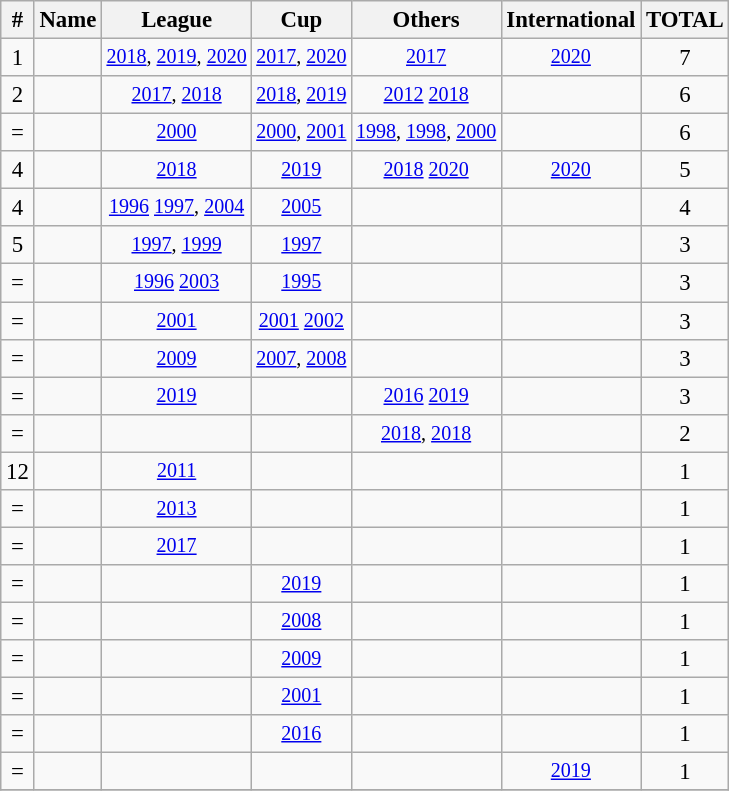<table class="wikitable plainrowheaders collapsed" style="text-align:center;font-size:95%">
<tr>
<th scope="col">#</th>
<th scope="col">Name</th>
<th scope="col">League</th>
<th scope="col">Cup</th>
<th scope="col">Others</th>
<th scope="col">International</th>
<th scope="col">TOTAL</th>
</tr>
<tr>
<td>1</td>
<td scope="row" align="left"><strong></strong></td>
<td style="font-size:88%"> <a href='#'>2018</a>, <a href='#'>2019</a>, <a href='#'>2020</a></td>
<td style="font-size:88%"> <a href='#'>2017</a>, <a href='#'>2020</a></td>
<td style="font-size:88%"> <a href='#'>2017</a></td>
<td style="font-size:88%"> <a href='#'>2020</a></td>
<td>7</td>
</tr>
<tr>
<td>2</td>
<td scope="row" align="left"><em></em></td>
<td style="font-size:88%"> <a href='#'>2017</a>, <a href='#'>2018</a></td>
<td style="font-size:88%"> <a href='#'>2018</a>, <a href='#'>2019</a></td>
<td style="font-size:88%"> <a href='#'>2012</a>  <a href='#'>2018</a></td>
<td></td>
<td>6</td>
</tr>
<tr>
<td>=</td>
<td scope="row" align="left"></td>
<td style="font-size:88%"> <a href='#'>2000</a></td>
<td style="font-size:88%"> <a href='#'>2000</a>, <a href='#'>2001</a></td>
<td style="font-size:88%"> <a href='#'>1998</a>, <a href='#'>1998</a>, <a href='#'>2000</a></td>
<td></td>
<td>6</td>
</tr>
<tr>
<td>4</td>
<td scope="row" align="left"><strong></strong></td>
<td style="font-size:88%"> <a href='#'>2018</a></td>
<td style="font-size:88%"> <a href='#'>2019</a></td>
<td style="font-size:88%"> <a href='#'>2018</a>  <a href='#'>2020</a></td>
<td style="font-size:88%"> <a href='#'>2020</a></td>
<td>5</td>
</tr>
<tr>
<td>4</td>
<td scope="row" align="left"></td>
<td style="font-size:88%"> <a href='#'>1996</a>  <a href='#'>1997</a>, <a href='#'>2004</a></td>
<td style="font-size:88%"> <a href='#'>2005</a></td>
<td></td>
<td></td>
<td>4</td>
</tr>
<tr>
<td>5</td>
<td scope="row" align="left"></td>
<td style="font-size:88%"> <a href='#'>1997</a>, <a href='#'>1999</a></td>
<td style="font-size:88%"> <a href='#'>1997</a></td>
<td></td>
<td></td>
<td>3</td>
</tr>
<tr>
<td>=</td>
<td scope="row" align="left"></td>
<td style="font-size:88%"> <a href='#'>1996</a>  <a href='#'>2003</a></td>
<td style="font-size:88%"> <a href='#'>1995</a></td>
<td></td>
<td></td>
<td>3</td>
</tr>
<tr>
<td>=</td>
<td scope="row" align="left"></td>
<td style="font-size:88%"> <a href='#'>2001</a></td>
<td style="font-size:88%"> <a href='#'>2001</a>  <a href='#'>2002</a></td>
<td></td>
<td></td>
<td>3</td>
</tr>
<tr>
<td>=</td>
<td scope="row" align="left"></td>
<td style="font-size:88%"> <a href='#'>2009</a></td>
<td style="font-size:88%"> <a href='#'>2007</a>, <a href='#'>2008</a></td>
<td></td>
<td></td>
<td>3</td>
</tr>
<tr>
<td>=</td>
<td scope="row" align="left"><strong></strong></td>
<td style="font-size:88%"> <a href='#'>2019</a></td>
<td></td>
<td style="font-size:88%"> <a href='#'>2016</a>  <a href='#'>2019</a></td>
<td></td>
<td>3</td>
</tr>
<tr>
<td>=</td>
<td scope="row" align="left"><strong></strong></td>
<td></td>
<td></td>
<td style="font-size:88%"> <a href='#'>2018</a>, <a href='#'>2018</a></td>
<td></td>
<td>2</td>
</tr>
<tr>
<td>12</td>
<td scope="row" align="left"></td>
<td style="font-size:88%"> <a href='#'>2011</a></td>
<td></td>
<td></td>
<td></td>
<td>1</td>
</tr>
<tr>
<td>=</td>
<td scope="row" align="left"></td>
<td style="font-size:88%"> <a href='#'>2013</a></td>
<td></td>
<td></td>
<td></td>
<td>1</td>
</tr>
<tr>
<td>=</td>
<td scope="row" align="left"></td>
<td style="font-size:88%"> <a href='#'>2017</a></td>
<td></td>
<td></td>
<td></td>
<td>1</td>
</tr>
<tr>
<td>=</td>
<td scope="row" align="left"><strong></strong></td>
<td></td>
<td style="font-size:88%"> <a href='#'>2019</a></td>
<td></td>
<td></td>
<td>1</td>
</tr>
<tr>
<td>=</td>
<td scope="row" align="left"></td>
<td></td>
<td style="font-size:88%"> <a href='#'>2008</a></td>
<td></td>
<td></td>
<td>1</td>
</tr>
<tr>
<td>=</td>
<td scope="row" align="left"></td>
<td></td>
<td style="font-size:88%"> <a href='#'>2009</a></td>
<td></td>
<td></td>
<td>1</td>
</tr>
<tr>
<td>=</td>
<td scope="row" align="left"></td>
<td></td>
<td style="font-size:88%"> <a href='#'>2001</a></td>
<td></td>
<td></td>
<td>1</td>
</tr>
<tr>
<td>=</td>
<td scope="row" align="left"></td>
<td></td>
<td style="font-size:88%"> <a href='#'>2016</a></td>
<td></td>
<td></td>
<td>1</td>
</tr>
<tr>
<td>=</td>
<td scope="row" align="left"><strong></strong></td>
<td></td>
<td></td>
<td></td>
<td style="font-size:88%"> <a href='#'>2019</a></td>
<td>1</td>
</tr>
<tr>
</tr>
</table>
